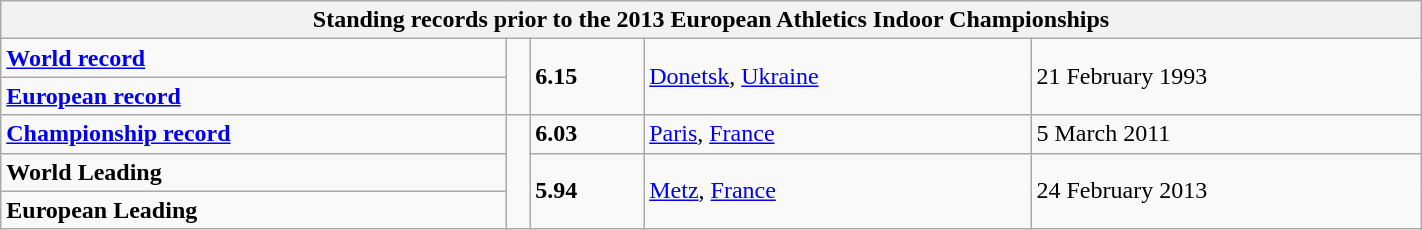<table class="wikitable" width=75%>
<tr>
<th colspan="5">Standing records prior to the 2013 European Athletics Indoor Championships</th>
</tr>
<tr>
<td><strong><a href='#'>World record</a></strong></td>
<td rowspan=2></td>
<td rowspan=2><strong>6.15</strong></td>
<td rowspan=2><a href='#'>Donetsk</a>, <a href='#'>Ukraine</a></td>
<td rowspan=2>21 February 1993</td>
</tr>
<tr>
<td><strong><a href='#'>European record</a></strong></td>
</tr>
<tr>
<td><strong><a href='#'>Championship record</a></strong></td>
<td rowspan=3></td>
<td><strong>6.03</strong></td>
<td><a href='#'>Paris</a>, <a href='#'>France</a></td>
<td>5 March 2011</td>
</tr>
<tr>
<td><strong>World Leading</strong></td>
<td rowspan=2><strong>5.94</strong></td>
<td rowspan=2><a href='#'>Metz</a>, <a href='#'>France</a></td>
<td rowspan=2>24 February 2013</td>
</tr>
<tr>
<td><strong>European Leading</strong></td>
</tr>
</table>
